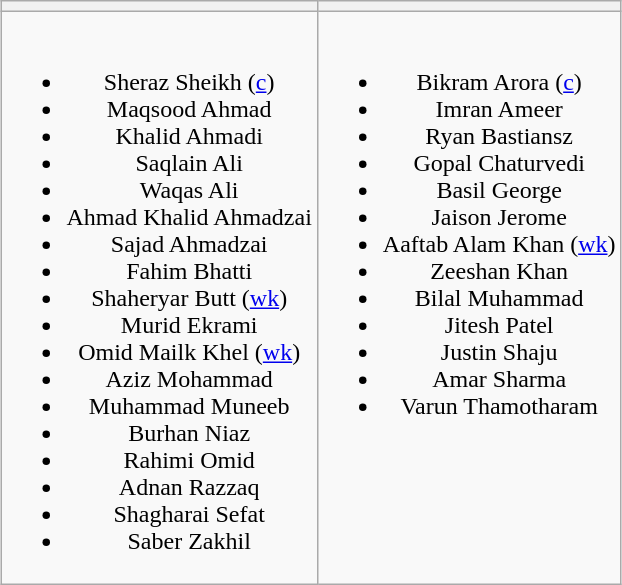<table class="wikitable" style="text-align:center; margin:auto">
<tr>
<th></th>
<th></th>
</tr>
<tr style="vertical-align:top">
<td><br><ul><li>Sheraz Sheikh (<a href='#'>c</a>)</li><li>Maqsood Ahmad</li><li>Khalid Ahmadi</li><li>Saqlain Ali</li><li>Waqas Ali</li><li>Ahmad Khalid Ahmadzai</li><li>Sajad Ahmadzai</li><li>Fahim Bhatti</li><li>Shaheryar Butt (<a href='#'>wk</a>)</li><li>Murid Ekrami</li><li>Omid Mailk Khel (<a href='#'>wk</a>)</li><li>Aziz Mohammad</li><li>Muhammad Muneeb</li><li>Burhan Niaz</li><li>Rahimi Omid</li><li>Adnan Razzaq</li><li>Shagharai Sefat</li><li>Saber Zakhil</li></ul></td>
<td><br><ul><li>Bikram Arora (<a href='#'>c</a>)</li><li>Imran Ameer</li><li>Ryan Bastiansz</li><li>Gopal Chaturvedi</li><li>Basil George</li><li>Jaison Jerome</li><li>Aaftab Alam Khan (<a href='#'>wk</a>)</li><li>Zeeshan Khan</li><li>Bilal Muhammad</li><li>Jitesh Patel</li><li>Justin Shaju</li><li>Amar Sharma</li><li>Varun Thamotharam</li></ul></td>
</tr>
</table>
